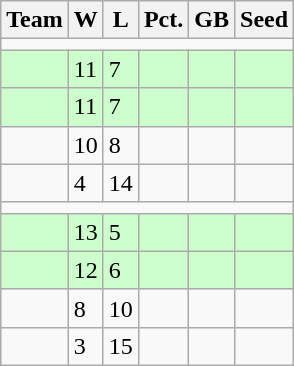<table class=wikitable>
<tr>
<th>Team</th>
<th>W</th>
<th>L</th>
<th>Pct.</th>
<th>GB</th>
<th>Seed</th>
</tr>
<tr>
<td colspan=6></td>
</tr>
<tr bgcolor=#ccffcc>
<td></td>
<td>11</td>
<td>7</td>
<td></td>
<td></td>
<td></td>
</tr>
<tr bgcolor=#ccffcc>
<td></td>
<td>11</td>
<td>7</td>
<td></td>
<td></td>
<td></td>
</tr>
<tr>
<td></td>
<td>10</td>
<td>8</td>
<td></td>
<td></td>
<td></td>
</tr>
<tr>
<td></td>
<td>4</td>
<td>14</td>
<td></td>
<td></td>
<td></td>
</tr>
<tr>
<td colspan=6></td>
</tr>
<tr bgcolor=#ccffcc>
<td></td>
<td>13</td>
<td>5</td>
<td></td>
<td></td>
<td></td>
</tr>
<tr bgcolor=#ccffcc>
<td></td>
<td>12</td>
<td>6</td>
<td></td>
<td></td>
<td></td>
</tr>
<tr>
<td></td>
<td>8</td>
<td>10</td>
<td></td>
<td></td>
<td></td>
</tr>
<tr>
<td></td>
<td>3</td>
<td>15</td>
<td></td>
<td></td>
<td></td>
</tr>
</table>
